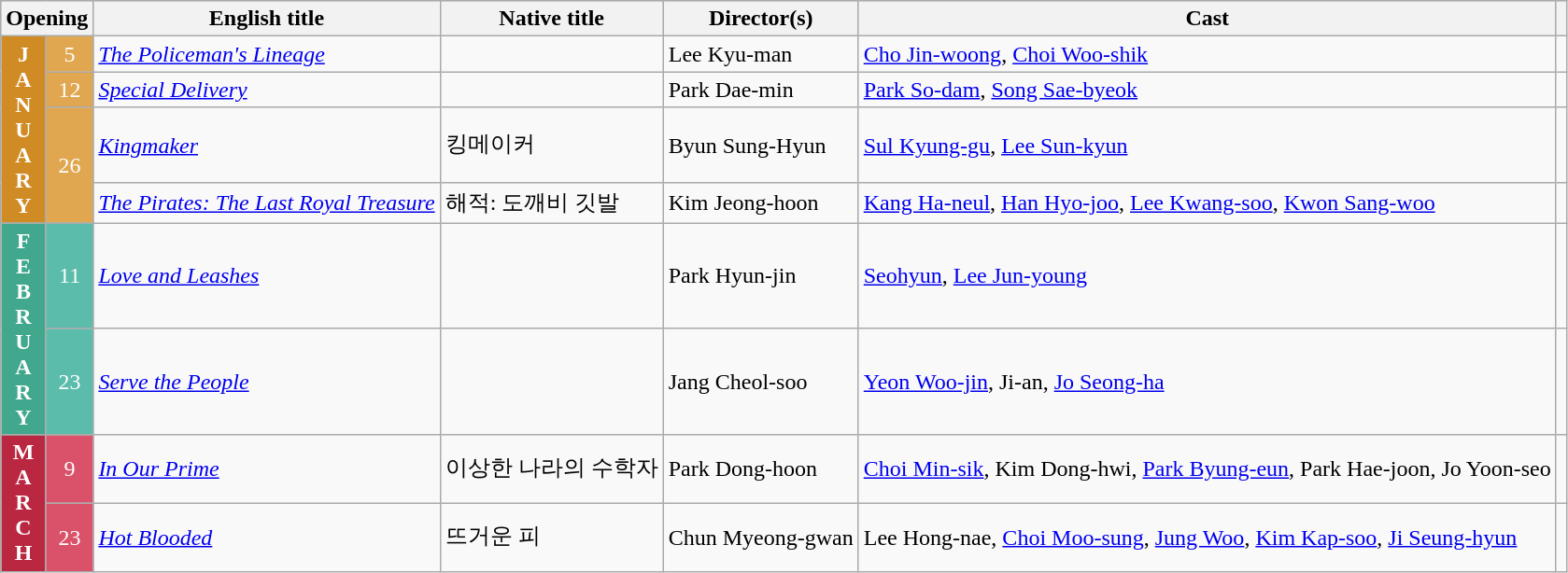<table class="wikitable sortable">
<tr style="background:#b0e0e6; text-align:center">
<th colspan="2">Opening</th>
<th>English title</th>
<th>Native title</th>
<th>Director(s)</th>
<th>Cast</th>
<th class="unsortable"></th>
</tr>
<tr>
<th rowspan="4" style="text-align:center; background:#D08B24; color:white;">J<br>A<br>N<br>U<br>A<br>R<br>Y</th>
<td rowspan="1" style="text-align:center; background:#E0A750; color:white;">5</td>
<td><em><a href='#'>The Policeman's Lineage</a></em></td>
<td></td>
<td>Lee Kyu-man</td>
<td><a href='#'>Cho Jin-woong</a>, <a href='#'>Choi Woo-shik</a></td>
<td></td>
</tr>
<tr>
<td rowspan="1" style="text-align:center; background:#E0A750; color:white;">12</td>
<td><em><a href='#'>Special Delivery</a></em></td>
<td></td>
<td>Park Dae-min</td>
<td><a href='#'>Park So-dam</a>, <a href='#'>Song Sae-byeok</a></td>
<td></td>
</tr>
<tr>
<td rowspan="2" style="text-align:center; background:#E0A750; color:white;">26</td>
<td><em><a href='#'>Kingmaker</a></em></td>
<td>킹메이커</td>
<td>Byun Sung-Hyun</td>
<td><a href='#'>Sul Kyung-gu</a>, <a href='#'>Lee Sun-kyun</a></td>
<td></td>
</tr>
<tr>
<td><em><a href='#'>The Pirates: The Last Royal Treasure</a></em></td>
<td>해적: 도깨비 깃발</td>
<td>Kim Jeong-hoon</td>
<td><a href='#'>Kang Ha-neul</a>, <a href='#'>Han Hyo-joo</a>, <a href='#'>Lee Kwang-soo</a>, <a href='#'>Kwon Sang-woo</a></td>
<td></td>
</tr>
<tr February!>
<th rowspan="2" style="text-align:center; background:#41A88E; color:white;">F<br>E<br>B<br>R<br>U<br>A<br>R<br>Y</th>
<td rowspan="1" style="text-align:center; background:#5CBCAB; color:white;">11</td>
<td><em><a href='#'>Love and Leashes</a></em></td>
<td></td>
<td>Park Hyun-jin</td>
<td><a href='#'>Seohyun</a>, <a href='#'>Lee Jun-young</a></td>
<td></td>
</tr>
<tr>
<td rowspan="1" style="text-align:center; background:#5CBCAB; color:white;">23</td>
<td><em><a href='#'>Serve the People</a></em></td>
<td></td>
<td>Jang Cheol-soo</td>
<td><a href='#'>Yeon Woo-jin</a>, Ji-an, <a href='#'>Jo Seong-ha</a></td>
<td></td>
</tr>
<tr>
<th rowspan="2" style="text-align:center; background:#BA2741; color:white;">M<br>A<br>R<br>C<br>H</th>
<td rowspan="1" style="text-align:center; background:#DA5269; color:white;">9</td>
<td><em><a href='#'>In Our Prime</a></em></td>
<td>이상한 나라의 수학자</td>
<td>Park Dong-hoon</td>
<td><a href='#'>Choi Min-sik</a>, Kim Dong-hwi, <a href='#'>Park Byung-eun</a>, Park Hae-joon, Jo Yoon-seo</td>
<td></td>
</tr>
<tr>
<td rowspan="1" style="text-align:center; background:#DA5269; color:white;">23</td>
<td><em><a href='#'>Hot Blooded</a></em></td>
<td>뜨거운 피</td>
<td>Chun Myeong-gwan</td>
<td>Lee Hong-nae, <a href='#'>Choi Moo-sung</a>, <a href='#'>Jung Woo</a>, <a href='#'>Kim Kap-soo</a>, <a href='#'>Ji Seung-hyun</a></td>
<td></td>
</tr>
</table>
